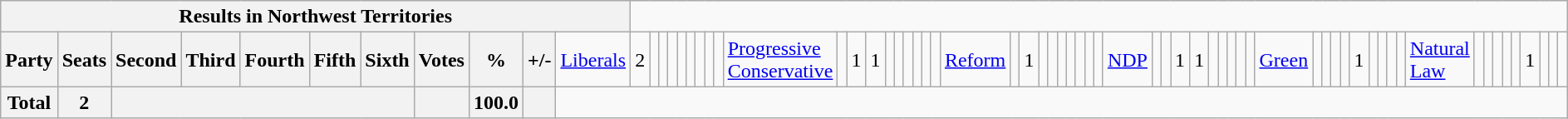<table class="wikitable">
<tr>
<th colspan=12>Results in Northwest Territories</th>
</tr>
<tr>
<th colspan=2>Party</th>
<th>Seats</th>
<th>Second</th>
<th>Third</th>
<th>Fourth</th>
<th>Fifth</th>
<th>Sixth</th>
<th>Votes</th>
<th>%</th>
<th>+/-<br></th>
<td><a href='#'>Liberals</a></td>
<td align="right">2</td>
<td align="right"></td>
<td align="right"></td>
<td align="right"></td>
<td align="right"></td>
<td align="right"></td>
<td align="right"></td>
<td align="right"></td>
<td align="right"><br></td>
<td><a href='#'>Progressive Conservative</a></td>
<td align="right"></td>
<td align="right">1</td>
<td align="right">1</td>
<td align="right"></td>
<td align="right"></td>
<td align="right"></td>
<td align="right"></td>
<td align="right"></td>
<td align="right"><br></td>
<td><a href='#'>Reform</a></td>
<td align="right"></td>
<td align="right">1</td>
<td align="right"></td>
<td align="right"></td>
<td align="right"></td>
<td align="right"></td>
<td align="right"></td>
<td align="right"></td>
<td align="right"><br></td>
<td><a href='#'>NDP</a></td>
<td align="right"></td>
<td align="right"></td>
<td align="right">1</td>
<td align="right">1</td>
<td align="right"></td>
<td align="right"></td>
<td align="right"></td>
<td align="right"></td>
<td align="right"><br></td>
<td><a href='#'>Green</a></td>
<td align="right"></td>
<td align="right"></td>
<td align="right"></td>
<td align="right"></td>
<td align="right">1</td>
<td align="right"></td>
<td align="right"></td>
<td align="right"></td>
<td align="right"><br></td>
<td><a href='#'>Natural Law</a></td>
<td align="right"></td>
<td align="right"></td>
<td align="right"></td>
<td align="right"></td>
<td align="right"></td>
<td align="right">1</td>
<td align="right"></td>
<td align="right"></td>
<td align="right"></td>
</tr>
<tr>
<th colspan="2">Total</th>
<th>2</th>
<th colspan="5"></th>
<th></th>
<th>100.0</th>
<th></th>
</tr>
</table>
